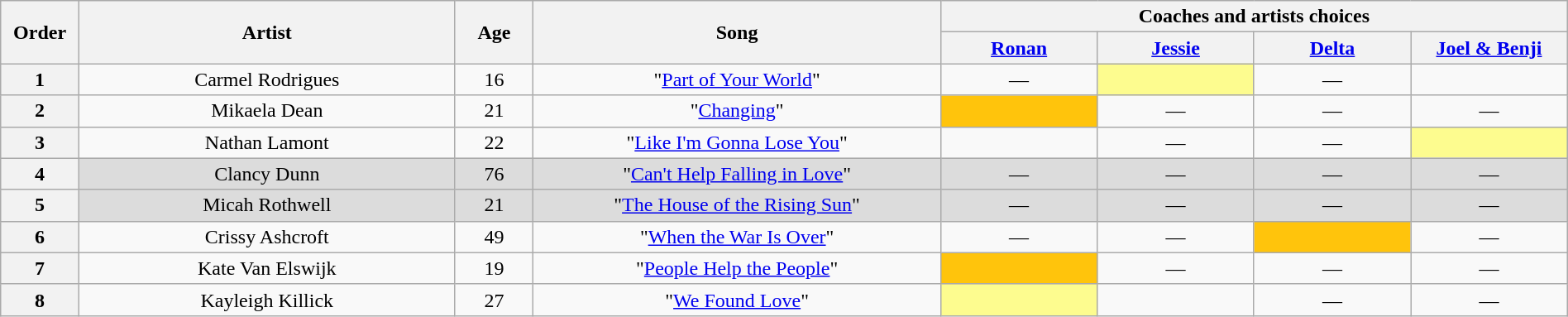<table class="wikitable" style="text-align:center; width:100%;">
<tr>
<th scope="col" rowspan="2" style="width:05%;">Order</th>
<th scope="col" rowspan="2" style="width:24%;">Artist</th>
<th scope="col" rowspan="2" style="width:05%;">Age</th>
<th scope="col" rowspan="2" style="width:26%;">Song</th>
<th colspan="4" style="width:40%;">Coaches and artists choices</th>
</tr>
<tr>
<th style="width:10%;"><a href='#'>Ronan</a></th>
<th style="width:10%;"><a href='#'>Jessie</a></th>
<th style="width:10%;"><a href='#'>Delta</a></th>
<th style="width:10%;"><a href='#'>Joel & Benji</a></th>
</tr>
<tr>
<th>1</th>
<td>Carmel Rodrigues</td>
<td>16</td>
<td>"<a href='#'>Part of Your World</a>"</td>
<td>—</td>
<td style="background-color:#FDFC8F;"> <strong></strong> </td>
<td>—</td>
<td> <strong></strong> </td>
</tr>
<tr>
<th>2</th>
<td>Mikaela Dean</td>
<td>21</td>
<td>"<a href='#'>Changing</a>"</td>
<td style="background:#FFC40C"> <strong></strong> </td>
<td>—</td>
<td>—</td>
<td>—</td>
</tr>
<tr>
<th>3</th>
<td>Nathan Lamont</td>
<td>22</td>
<td>"<a href='#'>Like I'm Gonna Lose You</a>"</td>
<td> <strong></strong> </td>
<td>—</td>
<td>—</td>
<td style="background-color:#FDFC8F;"> <strong></strong> </td>
</tr>
<tr>
<th>4</th>
<td style="background-color:#DCDCDC;">Clancy Dunn</td>
<td style="background-color:#DCDCDC;">76</td>
<td style="background-color:#DCDCDC;">"<a href='#'>Can't Help Falling in Love</a>"</td>
<td style="background-color:#DCDCDC;">—</td>
<td style="background-color:#DCDCDC;">—</td>
<td style="background-color:#DCDCDC;">—</td>
<td style="background-color:#DCDCDC;">—</td>
</tr>
<tr>
<th>5</th>
<td style="background-color:#DCDCDC;">Micah Rothwell</td>
<td style="background-color:#DCDCDC;">21</td>
<td style="background-color:#DCDCDC;">"<a href='#'>The House of the Rising Sun</a>"</td>
<td style="background-color:#DCDCDC;">—</td>
<td style="background-color:#DCDCDC;">—</td>
<td style="background-color:#DCDCDC;">—</td>
<td style="background-color:#DCDCDC;">—</td>
</tr>
<tr>
<th>6</th>
<td>Crissy Ashcroft</td>
<td>49</td>
<td>"<a href='#'>When the War Is Over</a>"</td>
<td>—</td>
<td>—</td>
<td style="background:#FFC40C"> <strong></strong> </td>
<td>—</td>
</tr>
<tr>
<th>7</th>
<td>Kate Van Elswijk</td>
<td>19</td>
<td>"<a href='#'>People Help the People</a>"</td>
<td style="background:#FFC40C"> <strong></strong> </td>
<td>—</td>
<td>—</td>
<td>—</td>
</tr>
<tr>
<th>8</th>
<td>Kayleigh Killick</td>
<td>27</td>
<td>"<a href='#'>We Found Love</a>"</td>
<td style="background-color:#FDFC8F;"> <strong></strong> </td>
<td> <strong></strong> </td>
<td>—</td>
<td>—</td>
</tr>
</table>
